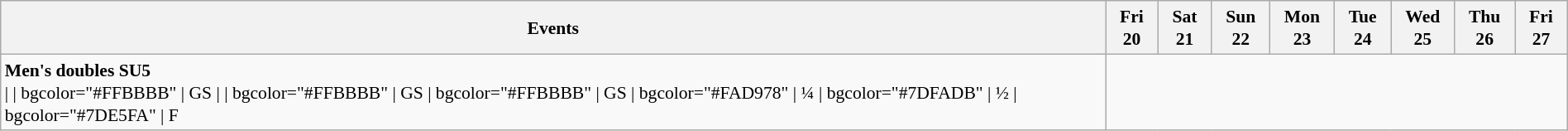<table class="wikitable" style="margin:0.5em auto; font-size:90%; line-height:1.25em; text-align:center">
<tr>
<th>Events</th>
<th>Fri 20</th>
<th>Sat 21</th>
<th>Sun 22</th>
<th>Mon 23</th>
<th>Tue 24</th>
<th>Wed 25</th>
<th>Thu 26</th>
<th>Fri 27</th>
</tr>
<tr>
<td align="left"><strong>Men's doubles SU5</strong><br>| 
| bgcolor="#FFBBBB" | GS
| 
| bgcolor="#FFBBBB" | GS
| bgcolor="#FFBBBB" | GS
| bgcolor="#FAD978" | ¼
| bgcolor="#7DFADB" | ½
| bgcolor="#7DE5FA" | F</td>
</tr>
</table>
